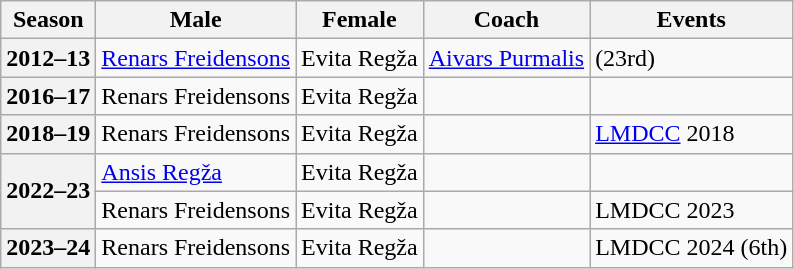<table class="wikitable">
<tr>
<th scope="col">Season</th>
<th scope="col">Male</th>
<th scope="col">Female</th>
<th scope="col">Coach</th>
<th scope="col">Events</th>
</tr>
<tr>
<th scope="row">2012–13</th>
<td><a href='#'>Renars Freidensons</a></td>
<td>Evita Regža</td>
<td><a href='#'>Aivars Purmalis</a></td>
<td> (23rd)</td>
</tr>
<tr>
<th scope="row">2016–17</th>
<td>Renars Freidensons</td>
<td>Evita Regža</td>
<td></td>
<td></td>
</tr>
<tr>
<th scope="row">2018–19</th>
<td>Renars Freidensons</td>
<td>Evita Regža</td>
<td></td>
<td><a href='#'>LMDCC</a> 2018 </td>
</tr>
<tr>
<th scope="row" rowspan="2">2022–23</th>
<td><a href='#'>Ansis Regža</a></td>
<td>Evita Regža</td>
<td></td>
<td></td>
</tr>
<tr>
<td>Renars Freidensons</td>
<td>Evita Regža</td>
<td></td>
<td>LMDCC 2023 </td>
</tr>
<tr>
<th scope="row">2023–24</th>
<td>Renars Freidensons</td>
<td>Evita Regža</td>
<td></td>
<td>LMDCC 2024 (6th)</td>
</tr>
</table>
